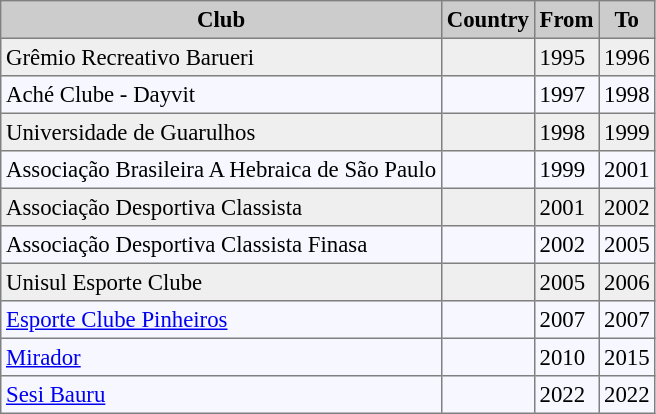<table bgcolor="#f7f8ff" cellpadding="3" cellspacing="0" border="1" style="font-size: 95%; border: gray solid 1px; border-collapse: collapse;">
<tr bgcolor="#CCCCCC">
<td align="center"><strong>Club</strong></td>
<td align="center"><strong>Country</strong></td>
<td align="center"><strong>From</strong></td>
<td align="center"><strong>To</strong></td>
</tr>
<tr bgcolor="#EFEFEF" align=left>
<td>Grêmio Recreativo Barueri</td>
<td></td>
<td>1995</td>
<td>1996</td>
</tr>
<tr align="left">
<td>Aché Clube - Dayvit</td>
<td></td>
<td>1997</td>
<td>1998</td>
</tr>
<tr bgcolor="#EFEFEF" align=left>
<td>Universidade de Guarulhos</td>
<td></td>
<td>1998</td>
<td>1999</td>
</tr>
<tr align="left">
<td>Associação Brasileira A Hebraica de São Paulo</td>
<td></td>
<td>1999</td>
<td>2001</td>
</tr>
<tr bgcolor="#EFEFEF" align=left>
<td>Associação Desportiva Classista</td>
<td></td>
<td>2001</td>
<td>2002</td>
</tr>
<tr align="left">
<td>Associação Desportiva Classista Finasa</td>
<td></td>
<td>2002</td>
<td>2005</td>
</tr>
<tr bgcolor="#EFEFEF" align=left>
<td>Unisul Esporte Clube</td>
<td></td>
<td>2005</td>
<td>2006</td>
</tr>
<tr align="left">
<td><a href='#'>Esporte Clube Pinheiros</a></td>
<td></td>
<td>2007</td>
<td>2007</td>
</tr>
<tr align="left">
<td><a href='#'>Mirador</a></td>
<td></td>
<td>2010</td>
<td>2015</td>
</tr>
<tr align="left">
<td><a href='#'>Sesi Bauru</a></td>
<td></td>
<td>2022</td>
<td>2022</td>
</tr>
</table>
